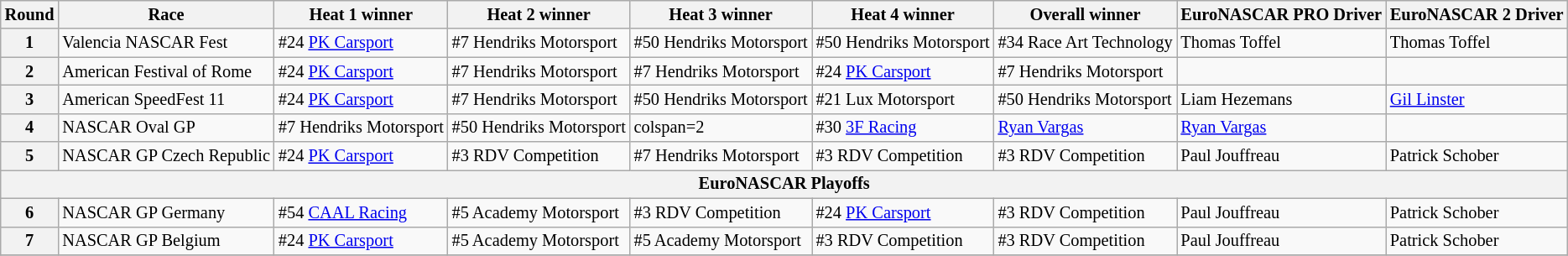<table class="wikitable" style="font-size:85%;">
<tr>
<th>Round</th>
<th>Race</th>
<th>Heat 1 winner</th>
<th>Heat 2 winner</th>
<th>Heat 3 winner</th>
<th>Heat 4 winner</th>
<th>Overall winner</th>
<th>EuroNASCAR PRO Driver</th>
<th>EuroNASCAR 2 Driver</th>
</tr>
<tr>
<th>1</th>
<td>Valencia NASCAR Fest</td>
<td> #24 <a href='#'>PK Carsport</a></td>
<td> #7 Hendriks Motorsport</td>
<td> #50 Hendriks Motorsport</td>
<td> #50 Hendriks Motorsport</td>
<td> #34 Race Art Technology</td>
<td> Thomas Toffel</td>
<td> Thomas Toffel</td>
</tr>
<tr>
<th>2</th>
<td>American Festival of Rome</td>
<td> #24 <a href='#'>PK Carsport</a></td>
<td> #7 Hendriks Motorsport</td>
<td> #7 Hendriks Motorsport</td>
<td> #24 <a href='#'>PK Carsport</a></td>
<td> #7 Hendriks Motorsport</td>
<td> </td>
<td> </td>
</tr>
<tr>
<th>3</th>
<td>American SpeedFest 11</td>
<td> #24 <a href='#'>PK Carsport</a></td>
<td> #7 Hendriks Motorsport</td>
<td> #50 Hendriks Motorsport</td>
<td> #21 Lux Motorsport</td>
<td> #50 Hendriks Motorsport</td>
<td> Liam Hezemans</td>
<td> <a href='#'>Gil Linster</a></td>
</tr>
<tr>
<th>4</th>
<td>NASCAR Oval GP</td>
<td> #7 Hendriks Motorsport</td>
<td> #50 Hendriks Motorsport</td>
<td>colspan=2 </td>
<td> #30 <a href='#'>3F Racing</a></td>
<td> <a href='#'>Ryan Vargas</a></td>
<td> <a href='#'>Ryan Vargas</a></td>
</tr>
<tr>
<th>5</th>
<td>NASCAR GP Czech Republic</td>
<td> #24 <a href='#'>PK Carsport</a></td>
<td> #3 RDV Competition</td>
<td> #7 Hendriks Motorsport</td>
<td> #3 RDV Competition</td>
<td> #3 RDV Competition</td>
<td> Paul Jouffreau</td>
<td> Patrick Schober</td>
</tr>
<tr>
<th colspan="9">EuroNASCAR Playoffs</th>
</tr>
<tr>
<th>6</th>
<td>NASCAR GP Germany</td>
<td> #54 <a href='#'>CAAL Racing</a></td>
<td> #5 Academy Motorsport</td>
<td> #3 RDV Competition</td>
<td> #24 <a href='#'>PK Carsport</a></td>
<td> #3 RDV Competition</td>
<td> Paul Jouffreau</td>
<td> Patrick Schober</td>
</tr>
<tr>
<th>7</th>
<td>NASCAR GP Belgium</td>
<td> #24 <a href='#'>PK Carsport</a></td>
<td> #5 Academy Motorsport</td>
<td> #5 Academy Motorsport</td>
<td> #3 RDV Competition</td>
<td> #3 RDV Competition</td>
<td> Paul Jouffreau</td>
<td> Patrick Schober</td>
</tr>
<tr>
</tr>
</table>
